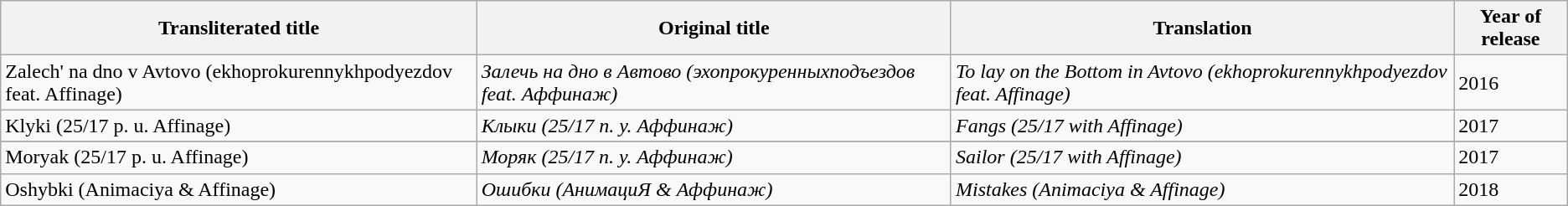<table class="wikitable">
<tr>
<th>Transliterated title</th>
<th>Original title</th>
<th>Translation</th>
<th>Year of release</th>
</tr>
<tr>
<td>Zalech' na dno v Avtovo (ekhoprokurennykhpodyezdov feat. Affinage)</td>
<td><em>Залечь на дно в Автово (эхопрокуренныхподъездов feat. Аффинаж)</em></td>
<td><em>To lay on the Bottom in Avtovo (ekhoprokurennykhpodyezdov feat. Affinage)</em></td>
<td>2016</td>
</tr>
<tr>
<td>Klyki (25/17 p. u. Affinage)</td>
<td><em>Клыки (25/17 п. у. Аффинаж)</em></td>
<td><em>Fangs (25/17 with Affinage)</em></td>
<td>2017</td>
</tr>
<tr>
</tr>
<tr>
<td>Moryak (25/17 p. u. Affinage)</td>
<td><em>Моряк (25/17 п. у. Аффинаж)</em></td>
<td><em>Sailor (25/17 with Affinage)</em></td>
<td>2017</td>
</tr>
<tr>
<td>Oshybki (Animaciya & Affinage)</td>
<td><em>Ошибки (АнимациЯ & Аффинаж)</em></td>
<td><em>Mistakes (Animaciya & Affinage)</em></td>
<td>2018</td>
</tr>
</table>
